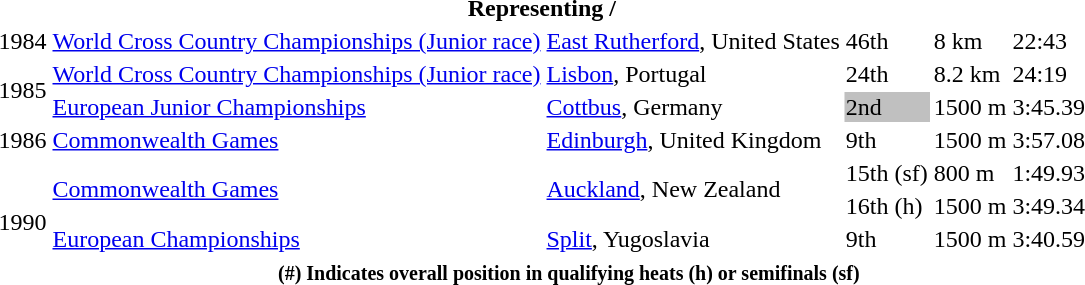<table>
<tr>
<th colspan=6>Representing  / </th>
</tr>
<tr>
<td>1984</td>
<td><a href='#'>World Cross Country Championships (Junior race)</a></td>
<td><a href='#'>East Rutherford</a>, United States</td>
<td>46th</td>
<td>8 km</td>
<td>22:43</td>
</tr>
<tr>
<td rowspan=2>1985</td>
<td><a href='#'>World Cross Country Championships (Junior race)</a></td>
<td><a href='#'>Lisbon</a>, Portugal</td>
<td>24th</td>
<td>8.2 km</td>
<td>24:19</td>
</tr>
<tr>
<td><a href='#'>European Junior Championships</a></td>
<td><a href='#'>Cottbus</a>, Germany</td>
<td bgcolor=silver>2nd</td>
<td>1500 m</td>
<td>3:45.39</td>
</tr>
<tr>
<td>1986</td>
<td><a href='#'>Commonwealth Games</a></td>
<td><a href='#'>Edinburgh</a>, United Kingdom</td>
<td>9th</td>
<td>1500 m</td>
<td>3:57.08</td>
</tr>
<tr>
<td rowspan=23>1990</td>
<td rowspan=2><a href='#'>Commonwealth Games</a></td>
<td rowspan=2><a href='#'>Auckland</a>, New Zealand</td>
<td>15th (sf)</td>
<td>800 m</td>
<td>1:49.93</td>
</tr>
<tr>
<td>16th (h)</td>
<td>1500 m</td>
<td>3:49.34</td>
</tr>
<tr>
<td><a href='#'>European Championships</a></td>
<td><a href='#'>Split</a>, Yugoslavia</td>
<td>9th</td>
<td>1500 m</td>
<td>3:40.59</td>
</tr>
<tr>
<th colspan=6><small><strong>(#) Indicates overall position in qualifying heats (h) or semifinals (sf)</strong></small></th>
</tr>
</table>
